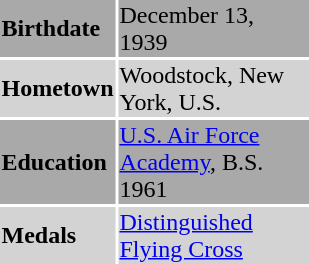<table id="toc" style="float:right; width:210px; margin-left: 1em;">
<tr>
<td colspan="2" style="text-align:center; background:ffffff;"><br><table id="toc">
<tr style="text-align:center;">
</tr>
</table>
</td>
</tr>
<tr>
<td colspan="2" style="text-align:center; background:ffffff;"></td>
</tr>
<tr>
<td bgcolor=darkgray><strong>Birthdate</strong></td>
<td bgcolor=darkgray>December 13, 1939</td>
</tr>
<tr>
<td bgcolor=lightgrey><strong>Hometown</strong></td>
<td bgcolor=lightgrey>Woodstock, New York, U.S.</td>
</tr>
<tr>
<td bgcolor=darkgray><strong>Education</strong></td>
<td bgcolor=darkgray><a href='#'>U.S. Air Force Academy</a>, B.S. 1961</td>
</tr>
<tr>
<td bgcolor=lightgrey><strong>Medals</strong></td>
<td bgcolor=lightgrey><a href='#'>Distinguished Flying Cross</a></td>
</tr>
</table>
